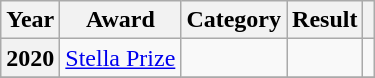<table class="wikitable sortable">
<tr>
<th>Year</th>
<th>Award</th>
<th>Category</th>
<th>Result</th>
<th></th>
</tr>
<tr>
<th rowspan="1">2020</th>
<td><a href='#'>Stella Prize</a></td>
<td></td>
<td></td>
<td></td>
</tr>
<tr>
</tr>
</table>
